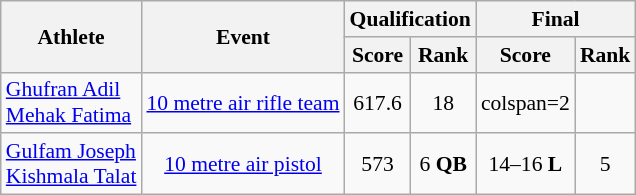<table class="wikitable" style="text-align:center; font-size:90%">
<tr>
<th rowspan="2">Athlete</th>
<th rowspan="2">Event</th>
<th colspan="2">Qualification</th>
<th colspan="2">Final</th>
</tr>
<tr>
<th>Score</th>
<th>Rank</th>
<th>Score</th>
<th>Rank</th>
</tr>
<tr>
<td align=left><a href='#'>Ghufran Adil</a><br><a href='#'>Mehak Fatima</a></td>
<td><a href='#'>10 metre air rifle team</a></td>
<td>617.6</td>
<td>18</td>
<td>colspan=2</td>
</tr>
<tr>
<td align=left><a href='#'>Gulfam Joseph</a><br><a href='#'>Kishmala Talat</a></td>
<td><a href='#'>10 metre air pistol</a></td>
<td>573</td>
<td>6 <strong>QB</strong></td>
<td>14–16 <strong>L</strong></td>
<td>5</td>
</tr>
</table>
